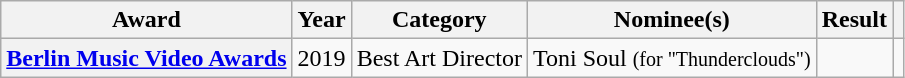<table class="wikitable plainrowheaders">
<tr>
<th scope=col>Award</th>
<th scope=col>Year</th>
<th scope=col>Category</th>
<th scope=col>Nominee(s)</th>
<th scope=col>Result</th>
<th scope=col></th>
</tr>
<tr>
<th scope=row><a href='#'>Berlin Music Video Awards</a></th>
<td>2019</td>
<td>Best Art Director</td>
<td>Toni Soul <small>(for "Thunderclouds")</small></td>
<td></td>
<td></td>
</tr>
</table>
